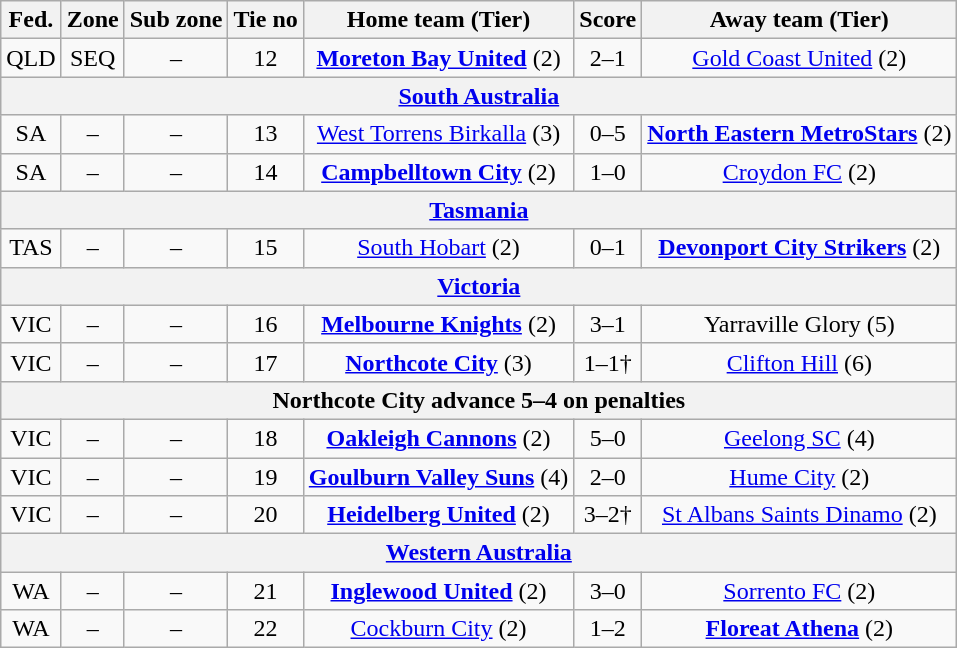<table class="wikitable" style="text-align:center">
<tr>
<th>Fed.</th>
<th>Zone</th>
<th>Sub zone</th>
<th>Tie no</th>
<th>Home team (Tier)</th>
<th>Score</th>
<th>Away team (Tier)</th>
</tr>
<tr>
<td>QLD</td>
<td>SEQ</td>
<td>–</td>
<td>12</td>
<td><strong><a href='#'>Moreton Bay United</a></strong> (2)</td>
<td>2–1</td>
<td><a href='#'>Gold Coast United</a> (2)</td>
</tr>
<tr>
<th colspan=7><a href='#'>South Australia</a></th>
</tr>
<tr>
<td>SA</td>
<td>–</td>
<td>–</td>
<td>13</td>
<td><a href='#'>West Torrens Birkalla</a> (3)</td>
<td>0–5</td>
<td><strong><a href='#'>North Eastern MetroStars</a></strong> (2)</td>
</tr>
<tr>
<td>SA</td>
<td>–</td>
<td>–</td>
<td>14</td>
<td><strong><a href='#'>Campbelltown City</a></strong> (2)</td>
<td>1–0</td>
<td><a href='#'>Croydon FC</a> (2)</td>
</tr>
<tr>
<th colspan=7><a href='#'>Tasmania</a></th>
</tr>
<tr>
<td>TAS</td>
<td>–</td>
<td>–</td>
<td>15</td>
<td><a href='#'>South Hobart</a> (2)</td>
<td>0–1</td>
<td><strong><a href='#'>Devonport City Strikers</a></strong> (2)</td>
</tr>
<tr>
<th colspan=7><a href='#'>Victoria</a></th>
</tr>
<tr>
<td>VIC</td>
<td>–</td>
<td>–</td>
<td>16</td>
<td><strong><a href='#'>Melbourne Knights</a></strong> (2)</td>
<td>3–1</td>
<td>Yarraville Glory (5)</td>
</tr>
<tr>
<td>VIC</td>
<td>–</td>
<td>–</td>
<td>17</td>
<td><strong><a href='#'>Northcote City</a></strong> (3)</td>
<td>1–1†</td>
<td><a href='#'>Clifton Hill</a> (6)</td>
</tr>
<tr>
<th colspan=7>Northcote City advance 5–4 on penalties</th>
</tr>
<tr>
<td>VIC</td>
<td>–</td>
<td>–</td>
<td>18</td>
<td><strong><a href='#'>Oakleigh Cannons</a></strong> (2)</td>
<td>5–0</td>
<td><a href='#'>Geelong SC</a> (4)</td>
</tr>
<tr>
<td>VIC</td>
<td>–</td>
<td>–</td>
<td>19</td>
<td><strong><a href='#'>Goulburn Valley Suns</a></strong> (4)</td>
<td>2–0</td>
<td><a href='#'>Hume City</a> (2)</td>
</tr>
<tr>
<td>VIC</td>
<td>–</td>
<td>–</td>
<td>20</td>
<td><strong><a href='#'>Heidelberg United</a></strong> (2)</td>
<td>3–2†</td>
<td><a href='#'>St Albans Saints Dinamo</a> (2)</td>
</tr>
<tr>
<th colspan=7><a href='#'>Western Australia</a></th>
</tr>
<tr>
<td>WA</td>
<td>–</td>
<td>–</td>
<td>21</td>
<td><strong><a href='#'>Inglewood United</a></strong> (2)</td>
<td>3–0</td>
<td><a href='#'>Sorrento FC</a> (2)</td>
</tr>
<tr>
<td>WA</td>
<td>–</td>
<td>–</td>
<td>22</td>
<td><a href='#'>Cockburn City</a> (2)</td>
<td>1–2</td>
<td><strong><a href='#'>Floreat Athena</a></strong> (2)</td>
</tr>
</table>
